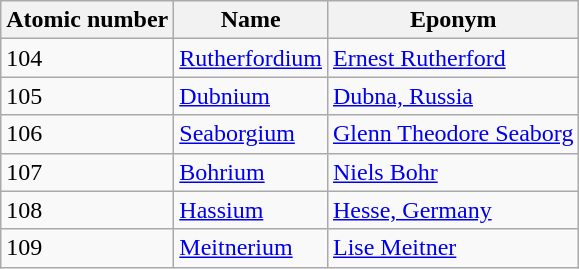<table class="wikitable">
<tr>
<th>Atomic number</th>
<th>Name</th>
<th>Eponym</th>
</tr>
<tr>
<td>104</td>
<td><a href='#'>Rutherfordium</a></td>
<td><a href='#'>Ernest Rutherford</a></td>
</tr>
<tr>
<td>105</td>
<td><a href='#'>Dubnium</a></td>
<td><a href='#'>Dubna, Russia</a></td>
</tr>
<tr>
<td>106</td>
<td><a href='#'>Seaborgium</a></td>
<td><a href='#'>Glenn Theodore Seaborg</a></td>
</tr>
<tr>
<td>107</td>
<td><a href='#'>Bohrium</a></td>
<td><a href='#'>Niels Bohr</a></td>
</tr>
<tr>
<td>108</td>
<td><a href='#'>Hassium</a></td>
<td><a href='#'>Hesse, Germany</a></td>
</tr>
<tr>
<td>109</td>
<td><a href='#'>Meitnerium</a></td>
<td><a href='#'>Lise Meitner</a></td>
</tr>
</table>
